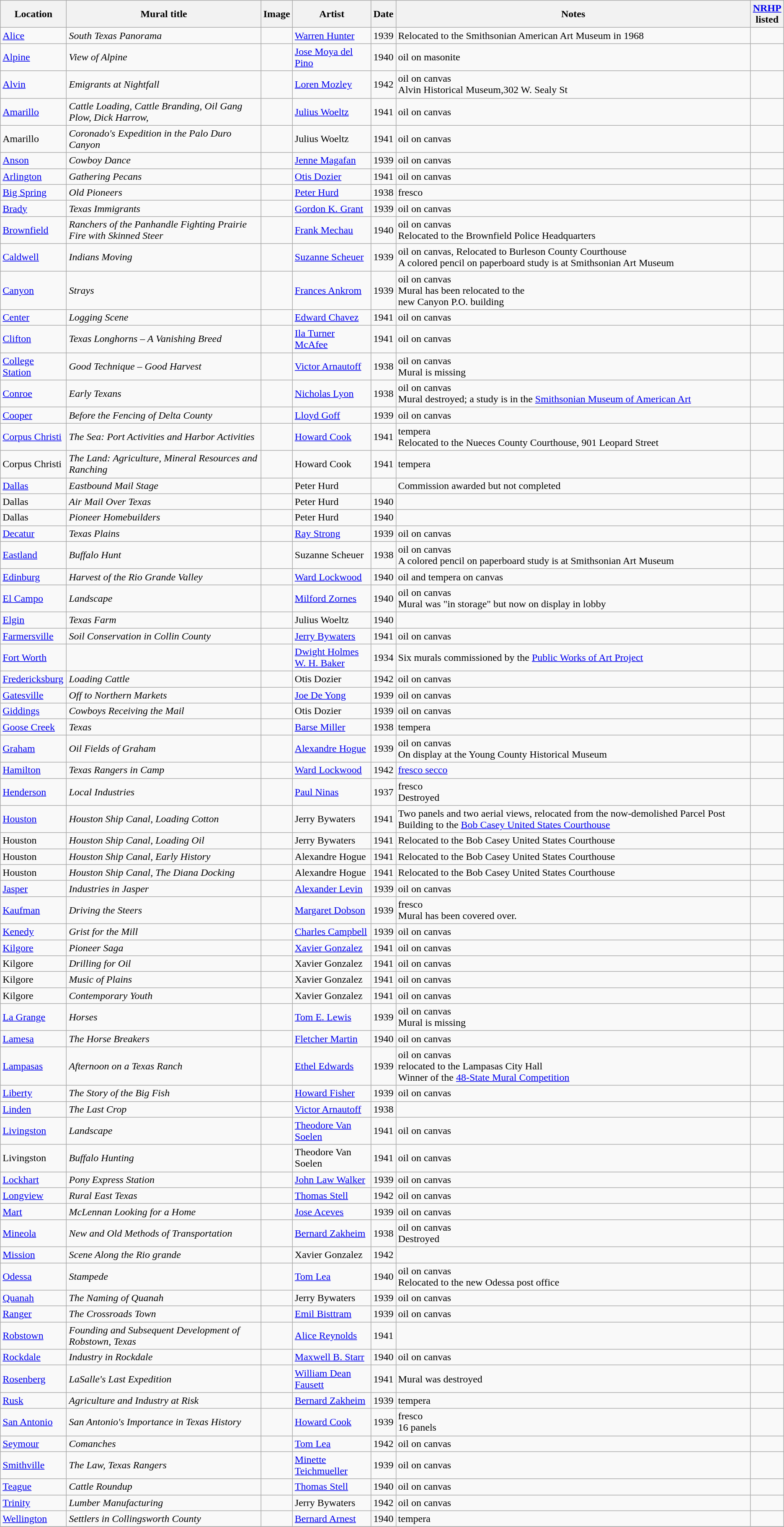<table class="wikitable sortable">
<tr>
<th>Location</th>
<th>Mural title</th>
<th>Image</th>
<th>Artist</th>
<th>Date</th>
<th>Notes</th>
<th><a href='#'>NRHP</a><br>listed</th>
</tr>
<tr>
<td><a href='#'>Alice</a></td>
<td><em>South Texas Panorama</em></td>
<td></td>
<td><a href='#'>Warren Hunter</a></td>
<td>1939</td>
<td>Relocated to the Smithsonian American Art Museum in 1968</td>
<td></td>
</tr>
<tr>
<td><a href='#'>Alpine</a></td>
<td><em>View of Alpine</em></td>
<td></td>
<td><a href='#'>Jose Moya del Pino</a></td>
<td>1940</td>
<td>oil on masonite</td>
<td></td>
</tr>
<tr>
<td><a href='#'>Alvin</a></td>
<td><em>Emigrants at Nightfall</em></td>
<td></td>
<td><a href='#'>Loren Mozley</a></td>
<td>1942</td>
<td>oil on canvas<br> Alvin Historical Museum,302 W. Sealy St</td>
<td></td>
</tr>
<tr>
<td><a href='#'>Amarillo</a></td>
<td><em>Cattle Loading, Cattle Branding, Oil Gang Plow, Dick Harrow,</em></td>
<td></td>
<td><a href='#'>Julius Woeltz</a></td>
<td>1941</td>
<td>oil on canvas</td>
<td></td>
</tr>
<tr>
<td>Amarillo</td>
<td><em>Coronado's Expedition in the Palo Duro Canyon</em></td>
<td></td>
<td>Julius Woeltz</td>
<td>1941</td>
<td>oil on canvas</td>
<td></td>
</tr>
<tr>
<td><a href='#'>Anson</a></td>
<td><em>Cowboy Dance</em></td>
<td></td>
<td><a href='#'>Jenne Magafan</a></td>
<td>1939</td>
<td>oil on canvas</td>
<td></td>
</tr>
<tr>
<td><a href='#'>Arlington</a></td>
<td><em>Gathering Pecans</em></td>
<td></td>
<td><a href='#'>Otis Dozier</a></td>
<td>1941</td>
<td>oil on canvas</td>
<td></td>
</tr>
<tr>
<td><a href='#'>Big Spring</a></td>
<td><em>Old Pioneers</em></td>
<td></td>
<td><a href='#'>Peter Hurd</a></td>
<td>1938</td>
<td>fresco</td>
<td></td>
</tr>
<tr>
<td><a href='#'>Brady</a></td>
<td><em>Texas Immigrants</em></td>
<td></td>
<td><a href='#'>Gordon K. Grant</a></td>
<td>1939</td>
<td>oil on canvas</td>
<td></td>
</tr>
<tr>
<td><a href='#'>Brownfield</a></td>
<td><em>Ranchers of the Panhandle Fighting Prairie Fire with Skinned Steer</em></td>
<td></td>
<td><a href='#'>Frank Mechau</a></td>
<td>1940</td>
<td>oil on canvas<br>Relocated to the Brownfield Police Headquarters</td>
<td></td>
</tr>
<tr>
<td><a href='#'>Caldwell</a></td>
<td><em>Indians Moving</em></td>
<td></td>
<td><a href='#'>Suzanne Scheuer</a></td>
<td>1939</td>
<td>oil on canvas, Relocated to Burleson County Courthouse<br>A colored pencil on paperboard study is at Smithsonian Art Museum</td>
<td></td>
</tr>
<tr>
<td><a href='#'>Canyon</a></td>
<td><em>Strays</em></td>
<td></td>
<td><a href='#'>Frances Ankrom</a></td>
<td>1939</td>
<td>oil on canvas<br>Mural has been relocated to the<br>new Canyon P.O. building</td>
<td></td>
</tr>
<tr>
<td><a href='#'>Center</a></td>
<td><em>Logging Scene</em></td>
<td></td>
<td><a href='#'>Edward Chavez</a></td>
<td>1941</td>
<td>oil on canvas</td>
<td></td>
</tr>
<tr>
<td><a href='#'>Clifton</a></td>
<td><em>Texas Longhorns – A Vanishing Breed</em></td>
<td></td>
<td><a href='#'>Ila Turner McAfee</a></td>
<td>1941</td>
<td>oil on canvas</td>
<td></td>
</tr>
<tr>
<td><a href='#'>College Station</a></td>
<td><em>Good Technique – Good Harvest</em></td>
<td></td>
<td><a href='#'>Victor Arnautoff</a></td>
<td>1938</td>
<td>oil on canvas<br>Mural is missing</td>
<td></td>
</tr>
<tr>
<td><a href='#'>Conroe</a></td>
<td><em>Early Texans</em></td>
<td></td>
<td><a href='#'>Nicholas Lyon</a></td>
<td>1938</td>
<td>oil on canvas<br>Mural destroyed; a study is in the <a href='#'>Smithsonian Museum of American Art</a></td>
<td></td>
</tr>
<tr>
<td><a href='#'>Cooper</a></td>
<td><em>Before the Fencing of Delta County</em></td>
<td></td>
<td><a href='#'>Lloyd Goff</a></td>
<td>1939</td>
<td>oil on canvas</td>
<td></td>
</tr>
<tr>
<td><a href='#'>Corpus Christi</a></td>
<td><em>The Sea: Port Activities and Harbor Activities</em></td>
<td></td>
<td><a href='#'>Howard Cook</a></td>
<td>1941</td>
<td>tempera<br>Relocated to the Nueces County Courthouse, 901 Leopard Street</td>
<td></td>
</tr>
<tr>
<td>Corpus Christi</td>
<td><em>The Land: Agriculture, Mineral Resources and Ranching</em></td>
<td></td>
<td>Howard Cook</td>
<td>1941</td>
<td>tempera</td>
<td></td>
</tr>
<tr>
<td><a href='#'>Dallas</a></td>
<td><em>Eastbound Mail Stage</em></td>
<td></td>
<td>Peter Hurd</td>
<td></td>
<td>Commission awarded but not completed</td>
<td></td>
</tr>
<tr>
<td>Dallas</td>
<td><em>Air Mail Over Texas</em></td>
<td></td>
<td>Peter Hurd</td>
<td>1940</td>
<td></td>
<td></td>
</tr>
<tr>
<td>Dallas</td>
<td><em>Pioneer Homebuilders</em></td>
<td></td>
<td>Peter Hurd</td>
<td>1940</td>
<td></td>
<td></td>
</tr>
<tr>
<td><a href='#'>Decatur</a></td>
<td><em>Texas Plains</em></td>
<td></td>
<td><a href='#'>Ray Strong</a></td>
<td>1939</td>
<td>oil on canvas</td>
<td></td>
</tr>
<tr>
<td><a href='#'>Eastland</a></td>
<td><em>Buffalo Hunt</em></td>
<td></td>
<td>Suzanne Scheuer</td>
<td>1938</td>
<td>oil on canvas<br> A colored pencil on paperboard study is at Smithsonian Art Museum</td>
<td></td>
</tr>
<tr>
<td><a href='#'>Edinburg</a></td>
<td><em>Harvest of the Rio Grande Valley</em></td>
<td></td>
<td><a href='#'>Ward Lockwood</a></td>
<td>1940</td>
<td>oil and tempera on canvas</td>
<td></td>
</tr>
<tr>
<td><a href='#'>El Campo</a></td>
<td><em>Landscape</em></td>
<td></td>
<td><a href='#'>Milford Zornes</a></td>
<td>1940</td>
<td>oil on canvas<br> Mural was "in storage" but now on display in lobby</td>
<td></td>
</tr>
<tr>
<td><a href='#'>Elgin</a></td>
<td><em>Texas Farm</em></td>
<td></td>
<td>Julius Woeltz</td>
<td>1940</td>
<td></td>
<td></td>
</tr>
<tr>
<td><a href='#'>Farmersville</a></td>
<td><em>Soil Conservation in Collin County</em></td>
<td></td>
<td><a href='#'>Jerry Bywaters</a></td>
<td>1941</td>
<td>oil on canvas</td>
<td></td>
</tr>
<tr>
<td><a href='#'>Fort Worth</a></td>
<td></td>
<td></td>
<td><a href='#'>Dwight Holmes</a><br><a href='#'>W. H. Baker</a></td>
<td>1934</td>
<td>Six murals commissioned by the <a href='#'>Public Works of Art Project</a></td>
<td></td>
</tr>
<tr>
<td><a href='#'>Fredericksburg</a></td>
<td><em>Loading Cattle</em></td>
<td></td>
<td>Otis Dozier</td>
<td>1942</td>
<td>oil on canvas</td>
<td></td>
</tr>
<tr>
<td><a href='#'>Gatesville</a></td>
<td><em>Off to Northern Markets</em></td>
<td></td>
<td><a href='#'>Joe De Yong</a></td>
<td>1939</td>
<td>oil on canvas</td>
<td></td>
</tr>
<tr>
<td><a href='#'>Giddings</a></td>
<td><em>Cowboys Receiving the Mail</em></td>
<td></td>
<td>Otis Dozier</td>
<td>1939</td>
<td>oil on canvas</td>
<td></td>
</tr>
<tr>
<td><a href='#'>Goose Creek</a></td>
<td><em>Texas</em></td>
<td></td>
<td><a href='#'>Barse Miller</a></td>
<td>1938</td>
<td>tempera</td>
<td></td>
</tr>
<tr>
<td><a href='#'>Graham</a></td>
<td><em>Oil Fields of Graham</em></td>
<td></td>
<td><a href='#'>Alexandre Hogue</a></td>
<td>1939</td>
<td>oil on canvas<br>On display at the Young County Historical Museum</td>
<td></td>
</tr>
<tr>
<td><a href='#'>Hamilton</a></td>
<td><em>Texas Rangers in Camp</em></td>
<td></td>
<td><a href='#'>Ward Lockwood</a></td>
<td>1942</td>
<td><a href='#'>fresco secco</a></td>
<td></td>
</tr>
<tr>
<td><a href='#'>Henderson</a></td>
<td><em>Local Industries</em></td>
<td></td>
<td><a href='#'>Paul Ninas</a></td>
<td>1937</td>
<td>fresco<br>Destroyed</td>
<td></td>
</tr>
<tr>
<td><a href='#'>Houston</a></td>
<td><em>Houston Ship Canal, Loading Cotton</em></td>
<td></td>
<td>Jerry Bywaters</td>
<td>1941</td>
<td>Two panels and two aerial views, relocated from the now-demolished Parcel Post Building to the <a href='#'>Bob Casey United States Courthouse</a></td>
<td></td>
</tr>
<tr>
<td>Houston</td>
<td><em>Houston Ship Canal, Loading Oil</em></td>
<td></td>
<td>Jerry Bywaters</td>
<td>1941</td>
<td>Relocated to the Bob Casey United States Courthouse</td>
<td></td>
</tr>
<tr>
<td>Houston</td>
<td><em>Houston Ship Canal, Early History</em></td>
<td></td>
<td>Alexandre Hogue</td>
<td>1941</td>
<td>Relocated to the Bob Casey United States Courthouse</td>
<td></td>
</tr>
<tr>
<td>Houston</td>
<td><em>Houston Ship Canal, The Diana Docking</em></td>
<td></td>
<td>Alexandre Hogue</td>
<td>1941</td>
<td>Relocated to the Bob Casey United States Courthouse</td>
<td></td>
</tr>
<tr>
<td><a href='#'>Jasper</a></td>
<td><em>Industries in Jasper</em></td>
<td></td>
<td><a href='#'>Alexander Levin</a></td>
<td>1939</td>
<td>oil on canvas</td>
<td></td>
</tr>
<tr>
<td><a href='#'>Kaufman</a></td>
<td><em>Driving the Steers</em></td>
<td></td>
<td><a href='#'>Margaret Dobson</a></td>
<td>1939</td>
<td>fresco<br> Mural has been covered over.</td>
<td></td>
</tr>
<tr>
<td><a href='#'>Kenedy</a></td>
<td><em>Grist for the Mill</em></td>
<td></td>
<td><a href='#'>Charles Campbell</a></td>
<td>1939</td>
<td>oil on canvas</td>
<td></td>
</tr>
<tr>
<td><a href='#'>Kilgore</a></td>
<td><em>Pioneer Saga</em></td>
<td></td>
<td><a href='#'>Xavier Gonzalez</a></td>
<td>1941</td>
<td>oil on canvas</td>
<td></td>
</tr>
<tr>
<td>Kilgore</td>
<td><em>Drilling for Oil</em></td>
<td></td>
<td>Xavier Gonzalez</td>
<td>1941</td>
<td>oil on canvas</td>
<td></td>
</tr>
<tr>
<td>Kilgore</td>
<td><em>Music of Plains</em></td>
<td></td>
<td>Xavier Gonzalez</td>
<td>1941</td>
<td>oil on canvas</td>
<td></td>
</tr>
<tr>
<td>Kilgore</td>
<td><em>Contemporary Youth</em></td>
<td></td>
<td>Xavier Gonzalez</td>
<td>1941</td>
<td>oil on canvas</td>
<td></td>
</tr>
<tr>
<td><a href='#'>La Grange</a></td>
<td><em>Horses</em></td>
<td></td>
<td><a href='#'>Tom E. Lewis</a></td>
<td>1939</td>
<td>oil on canvas<br>Mural is missing</td>
<td></td>
</tr>
<tr>
<td><a href='#'>Lamesa</a></td>
<td><em>The Horse Breakers</em></td>
<td></td>
<td><a href='#'>Fletcher Martin</a></td>
<td>1940</td>
<td>oil on canvas</td>
<td></td>
</tr>
<tr>
<td><a href='#'>Lampasas</a></td>
<td><em>Afternoon on a Texas Ranch</em></td>
<td></td>
<td><a href='#'>Ethel Edwards</a></td>
<td>1939</td>
<td>oil on canvas<br>relocated to the Lampasas City Hall<br>Winner of the <a href='#'>48-State Mural Competition</a></td>
<td></td>
</tr>
<tr>
<td><a href='#'>Liberty</a></td>
<td><em>The Story of the Big Fish</em></td>
<td></td>
<td><a href='#'>Howard Fisher</a></td>
<td>1939</td>
<td>oil on canvas</td>
<td></td>
</tr>
<tr>
<td><a href='#'>Linden</a></td>
<td><em>The Last Crop</em></td>
<td></td>
<td><a href='#'>Victor Arnautoff</a></td>
<td>1938</td>
<td></td>
<td></td>
</tr>
<tr>
<td><a href='#'>Livingston</a></td>
<td><em>Landscape</em></td>
<td></td>
<td><a href='#'>Theodore Van Soelen</a></td>
<td>1941</td>
<td>oil on canvas</td>
<td></td>
</tr>
<tr>
<td>Livingston</td>
<td><em>Buffalo Hunting</em></td>
<td></td>
<td>Theodore Van Soelen</td>
<td>1941</td>
<td>oil on canvas</td>
<td></td>
</tr>
<tr>
<td><a href='#'>Lockhart</a></td>
<td><em>Pony Express Station</em></td>
<td></td>
<td><a href='#'>John Law Walker</a></td>
<td>1939</td>
<td>oil on canvas</td>
<td></td>
</tr>
<tr>
<td><a href='#'>Longview</a></td>
<td><em>Rural East Texas</em></td>
<td></td>
<td><a href='#'>Thomas Stell</a></td>
<td>1942</td>
<td>oil on canvas</td>
<td></td>
</tr>
<tr>
<td><a href='#'>Mart</a></td>
<td><em>McLennan Looking for a Home</em></td>
<td></td>
<td><a href='#'>Jose Aceves</a></td>
<td>1939</td>
<td>oil on canvas</td>
<td></td>
</tr>
<tr>
<td><a href='#'>Mineola</a></td>
<td><em>New and Old Methods of Transportation</em></td>
<td></td>
<td><a href='#'>Bernard Zakheim</a></td>
<td>1938</td>
<td>oil on canvas<br>Destroyed</td>
<td></td>
</tr>
<tr>
<td><a href='#'>Mission</a></td>
<td><em>Scene Along the Rio grande</em></td>
<td></td>
<td>Xavier Gonzalez</td>
<td>1942</td>
<td></td>
<td></td>
</tr>
<tr>
<td><a href='#'>Odessa</a></td>
<td><em>Stampede</em></td>
<td></td>
<td><a href='#'>Tom Lea</a></td>
<td>1940</td>
<td>oil on canvas<br>Relocated to the new Odessa post office</td>
<td></td>
</tr>
<tr>
<td><a href='#'>Quanah</a></td>
<td><em>The Naming of Quanah</em></td>
<td></td>
<td>Jerry Bywaters</td>
<td>1939</td>
<td>oil on canvas</td>
<td></td>
</tr>
<tr>
<td><a href='#'>Ranger</a></td>
<td><em>The Crossroads Town</em></td>
<td></td>
<td><a href='#'>Emil Bisttram</a></td>
<td>1939</td>
<td>oil on canvas</td>
<td></td>
</tr>
<tr>
<td><a href='#'>Robstown</a></td>
<td><em>Founding and Subsequent Development of Robstown, Texas</em></td>
<td></td>
<td><a href='#'>Alice Reynolds</a></td>
<td>1941</td>
<td></td>
<td></td>
</tr>
<tr>
<td><a href='#'>Rockdale</a></td>
<td><em>Industry in Rockdale</em></td>
<td></td>
<td><a href='#'>Maxwell B. Starr</a></td>
<td>1940</td>
<td>oil on canvas</td>
<td></td>
</tr>
<tr>
<td><a href='#'>Rosenberg</a></td>
<td><em>LaSalle's Last Expedition</em></td>
<td></td>
<td><a href='#'>William Dean Fausett</a></td>
<td>1941</td>
<td>Mural was destroyed</td>
<td></td>
</tr>
<tr>
<td><a href='#'>Rusk</a></td>
<td><em>Agriculture and Industry at Risk</em></td>
<td></td>
<td><a href='#'>Bernard Zakheim</a></td>
<td>1939</td>
<td>tempera</td>
<td></td>
</tr>
<tr>
<td><a href='#'>San Antonio</a></td>
<td><em>San Antonio's Importance in Texas History</em></td>
<td></td>
<td><a href='#'>Howard Cook</a></td>
<td>1939</td>
<td>fresco<br> 16 panels</td>
<td></td>
</tr>
<tr>
<td><a href='#'>Seymour</a></td>
<td><em>Comanches</em></td>
<td></td>
<td><a href='#'>Tom Lea</a></td>
<td>1942</td>
<td>oil on canvas</td>
<td></td>
</tr>
<tr>
<td><a href='#'>Smithville</a></td>
<td><em>The Law, Texas Rangers</em></td>
<td></td>
<td><a href='#'>Minette Teichmueller</a></td>
<td>1939</td>
<td>oil on canvas</td>
<td></td>
</tr>
<tr>
<td><a href='#'>Teague</a></td>
<td><em>Cattle Roundup</em></td>
<td></td>
<td><a href='#'>Thomas Stell</a></td>
<td>1940</td>
<td>oil on canvas</td>
<td></td>
</tr>
<tr>
<td><a href='#'>Trinity</a></td>
<td><em>Lumber Manufacturing</em></td>
<td></td>
<td>Jerry Bywaters</td>
<td>1942</td>
<td>oil on canvas</td>
<td></td>
</tr>
<tr>
<td><a href='#'>Wellington</a></td>
<td><em>Settlers in Collingsworth County</em></td>
<td></td>
<td><a href='#'>Bernard Arnest</a></td>
<td>1940</td>
<td>tempera</td>
<td></td>
</tr>
<tr>
</tr>
</table>
